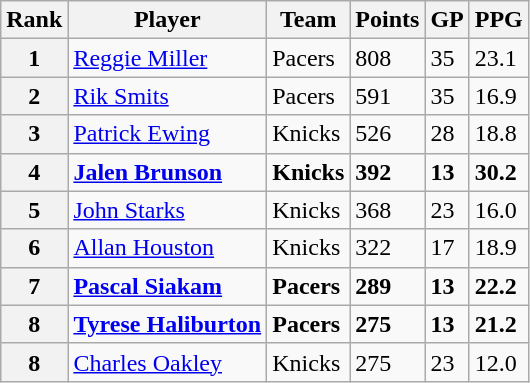<table class="wikitable sortable">
<tr>
<th>Rank</th>
<th>Player</th>
<th>Team</th>
<th>Points</th>
<th>GP</th>
<th>PPG</th>
</tr>
<tr>
<th>1</th>
<td><a href='#'>Reggie Miller</a></td>
<td>Pacers</td>
<td>808</td>
<td>35</td>
<td>23.1</td>
</tr>
<tr>
<th>2</th>
<td><a href='#'>Rik Smits</a></td>
<td>Pacers</td>
<td>591</td>
<td>35</td>
<td>16.9</td>
</tr>
<tr>
<th>3</th>
<td><a href='#'>Patrick Ewing</a></td>
<td>Knicks</td>
<td>526</td>
<td>28</td>
<td>18.8</td>
</tr>
<tr>
<th>4</th>
<td><a href='#'><strong>Jalen Brunson</strong></a></td>
<td><strong>Knicks</strong></td>
<td><strong>392</strong></td>
<td><strong>13</strong></td>
<td><strong>30.2</strong></td>
</tr>
<tr>
<th>5</th>
<td><a href='#'>John Starks</a></td>
<td>Knicks</td>
<td>368</td>
<td>23</td>
<td>16.0</td>
</tr>
<tr>
<th>6</th>
<td><a href='#'>Allan Houston</a></td>
<td>Knicks</td>
<td>322</td>
<td>17</td>
<td>18.9</td>
</tr>
<tr>
<th>7</th>
<td><a href='#'><strong>Pascal Siakam</strong></a></td>
<td><strong>Pacers</strong></td>
<td><strong>289</strong></td>
<td><strong>13</strong></td>
<td><strong>22.2</strong></td>
</tr>
<tr>
<th>8</th>
<td><a href='#'><strong>Tyrese Haliburton</strong></a></td>
<td><strong>Pacers</strong></td>
<td><strong>275</strong></td>
<td><strong>13</strong></td>
<td><strong>21.2</strong></td>
</tr>
<tr>
<th>8</th>
<td><a href='#'>Charles Oakley</a></td>
<td>Knicks</td>
<td>275</td>
<td>23</td>
<td>12.0</td>
</tr>
</table>
